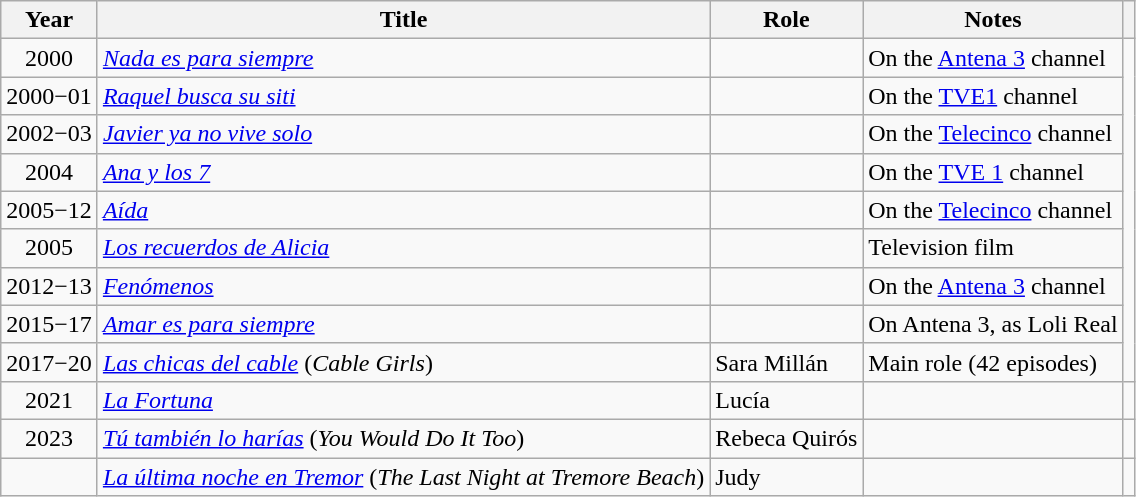<table class="wikitable sortable">
<tr>
<th>Year</th>
<th>Title</th>
<th>Role</th>
<th class = "unsortable">Notes</th>
<th class = "unsortable"></th>
</tr>
<tr>
<td align = "center">2000</td>
<td><a href='#'><em>Nada es para siempre</em></a></td>
<td></td>
<td>On the <a href='#'>Antena 3</a> channel</td>
</tr>
<tr>
<td align = "center">2000−01</td>
<td><a href='#'><em>Raquel busca su siti</em></a></td>
<td></td>
<td>On the <a href='#'>TVE1</a> channel</td>
</tr>
<tr>
<td align = "center">2002−03</td>
<td><em><a href='#'>Javier ya no vive solo</a></em></td>
<td></td>
<td>On the <a href='#'>Telecinco</a> channel</td>
</tr>
<tr>
<td align = "center">2004</td>
<td><em><a href='#'>Ana y los 7</a></em></td>
<td></td>
<td>On the <a href='#'>TVE 1</a> channel</td>
</tr>
<tr>
<td align = "center">2005−12</td>
<td><em><a href='#'>Aída</a></em></td>
<td></td>
<td>On the <a href='#'>Telecinco</a> channel</td>
</tr>
<tr>
<td align = "center">2005</td>
<td><em><a href='#'>Los recuerdos de Alicia</a></em></td>
<td></td>
<td>Television film</td>
</tr>
<tr>
<td align = "center">2012−13</td>
<td><em><a href='#'>Fenómenos</a></em></td>
<td></td>
<td>On the <a href='#'>Antena 3</a> channel</td>
</tr>
<tr>
<td>2015−17</td>
<td><em><a href='#'>Amar es para siempre</a></em></td>
<td></td>
<td>On Antena 3, as Loli Real</td>
</tr>
<tr>
<td align = "center">2017−20</td>
<td><em><a href='#'>Las chicas del cable</a></em>  (<em>Cable Girls</em>)</td>
<td>Sara Millán</td>
<td>Main role (42 episodes)</td>
</tr>
<tr>
<td align = "center">2021</td>
<td><a href='#'><em>La Fortuna</em></a></td>
<td>Lucía</td>
<td></td>
<td align = "center"></td>
</tr>
<tr>
<td align = "center">2023</td>
<td><em><a href='#'>Tú también lo harías</a></em> (<em>You Would Do It Too</em>)</td>
<td>Rebeca Quirós</td>
<td></td>
<td align = "center"></td>
</tr>
<tr>
<td></td>
<td><em><a href='#'>La última noche en Tremor</a></em> (<em>The Last Night at Tremore Beach</em>)</td>
<td>Judy</td>
<td></td>
<td></td>
</tr>
</table>
